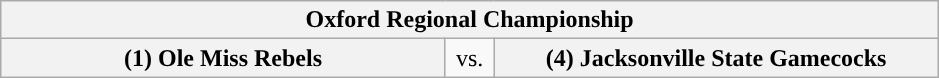<table class="wikitable">
<tr>
<th style="width: 604px;" colspan=3>Oxford Regional Championship</th>
</tr>
<tr>
<th style="width: 289px; ">(1) Ole Miss Rebels</th>
<td style="width: 25px; text-align:center">vs.</td>
<th style="width: 289px; ">(4) Jacksonville State Gamecocks</th>
</tr>
</table>
